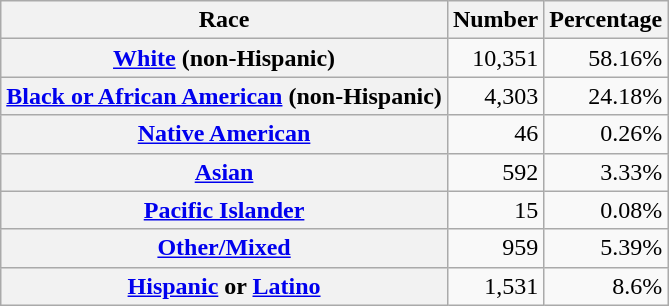<table class="wikitable" style="text-align:right">
<tr>
<th scope="col">Race</th>
<th scope="col">Number</th>
<th scope="col">Percentage</th>
</tr>
<tr>
<th scope="row"><a href='#'>White</a> (non-Hispanic)</th>
<td>10,351</td>
<td>58.16%</td>
</tr>
<tr>
<th scope="row"><a href='#'>Black or African American</a> (non-Hispanic)</th>
<td>4,303</td>
<td>24.18%</td>
</tr>
<tr>
<th scope="row"><a href='#'>Native American</a></th>
<td>46</td>
<td>0.26%</td>
</tr>
<tr>
<th scope="row"><a href='#'>Asian</a></th>
<td>592</td>
<td>3.33%</td>
</tr>
<tr>
<th scope="row"><a href='#'>Pacific Islander</a></th>
<td>15</td>
<td>0.08%</td>
</tr>
<tr>
<th scope="row"><a href='#'>Other/Mixed</a></th>
<td>959</td>
<td>5.39%</td>
</tr>
<tr>
<th scope="row"><a href='#'>Hispanic</a> or <a href='#'>Latino</a></th>
<td>1,531</td>
<td>8.6%</td>
</tr>
</table>
